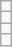<table class="wikitable">
<tr>
<td></td>
</tr>
<tr>
<td></td>
</tr>
<tr>
<td></td>
</tr>
<tr>
<td></td>
</tr>
</table>
